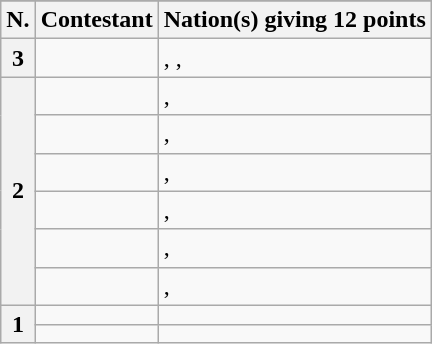<table class="wikitable plainrowheaders">
<tr>
</tr>
<tr>
<th scope="col">N.</th>
<th scope="col">Contestant</th>
<th scope="col">Nation(s) giving 12 points</th>
</tr>
<tr>
<th scope="row">3</th>
<td></td>
<td>, <strong></strong>, <strong></strong></td>
</tr>
<tr>
<th scope="row" rowspan="6">2</th>
<td></td>
<td>, </td>
</tr>
<tr>
<td></td>
<td>, </td>
</tr>
<tr>
<td></td>
<td>, </td>
</tr>
<tr>
<td></td>
<td>, </td>
</tr>
<tr>
<td></td>
<td>, </td>
</tr>
<tr>
<td></td>
<td>, </td>
</tr>
<tr>
<th scope="row" rowspan="2">1</th>
<td></td>
<td><strong></strong></td>
</tr>
<tr>
<td></td>
<td></td>
</tr>
</table>
